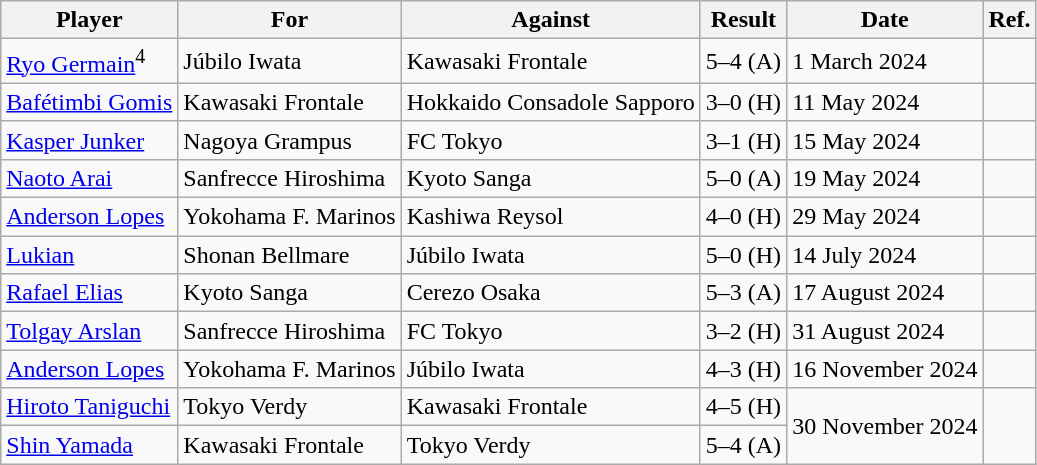<table class="wikitable">
<tr>
<th>Player</th>
<th>For</th>
<th>Against</th>
<th>Result</th>
<th>Date</th>
<th>Ref.</th>
</tr>
<tr>
<td> <a href='#'>Ryo Germain</a><sup>4</sup></td>
<td>Júbilo Iwata</td>
<td>Kawasaki Frontale</td>
<td>5–4 (A)</td>
<td>1 March 2024</td>
<td></td>
</tr>
<tr>
<td> <a href='#'>Bafétimbi Gomis</a></td>
<td>Kawasaki Frontale</td>
<td>Hokkaido Consadole Sapporo</td>
<td>3–0 (H)</td>
<td>11 May 2024</td>
<td></td>
</tr>
<tr>
<td> <a href='#'>Kasper Junker</a></td>
<td>Nagoya Grampus</td>
<td>FC Tokyo</td>
<td>3–1 (H)</td>
<td>15 May 2024</td>
<td></td>
</tr>
<tr>
<td> <a href='#'>Naoto Arai</a></td>
<td>Sanfrecce Hiroshima</td>
<td>Kyoto Sanga</td>
<td>5–0 (A)</td>
<td>19 May 2024</td>
<td></td>
</tr>
<tr>
<td> <a href='#'>Anderson Lopes</a></td>
<td>Yokohama F. Marinos</td>
<td>Kashiwa Reysol</td>
<td>4–0 (H)</td>
<td>29 May 2024</td>
<td></td>
</tr>
<tr>
<td> <a href='#'>Lukian</a></td>
<td>Shonan Bellmare</td>
<td>Júbilo Iwata</td>
<td>5–0 (H)</td>
<td>14 July 2024</td>
<td></td>
</tr>
<tr>
<td> <a href='#'>Rafael Elias</a></td>
<td>Kyoto Sanga</td>
<td>Cerezo Osaka</td>
<td>5–3 (A)</td>
<td>17 August 2024</td>
<td></td>
</tr>
<tr>
<td> <a href='#'>Tolgay Arslan</a></td>
<td>Sanfrecce Hiroshima</td>
<td>FC Tokyo</td>
<td>3–2 (H)</td>
<td>31 August 2024</td>
<td></td>
</tr>
<tr>
<td> <a href='#'>Anderson Lopes</a></td>
<td>Yokohama F. Marinos</td>
<td>Júbilo Iwata</td>
<td>4–3 (H)</td>
<td>16 November 2024</td>
<td></td>
</tr>
<tr>
<td> <a href='#'>Hiroto Taniguchi</a></td>
<td>Tokyo Verdy</td>
<td>Kawasaki Frontale</td>
<td>4–5 (H)</td>
<td rowspan=2>30 November 2024</td>
<td rowspan=2></td>
</tr>
<tr>
<td> <a href='#'>Shin Yamada</a></td>
<td>Kawasaki Frontale</td>
<td>Tokyo Verdy</td>
<td>5–4 (A)</td>
</tr>
</table>
